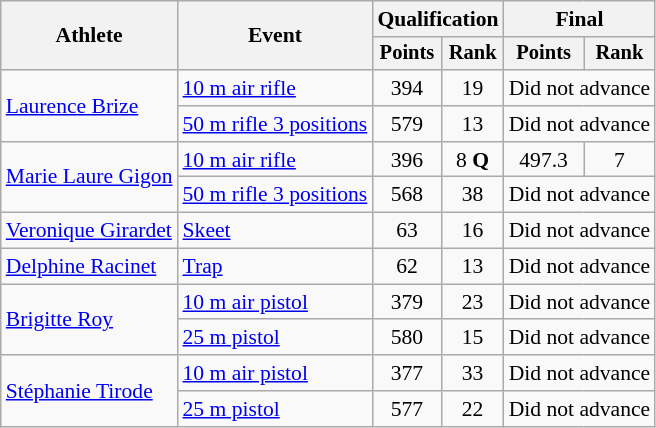<table class="wikitable" style="font-size:90%">
<tr>
<th rowspan="2">Athlete</th>
<th rowspan="2">Event</th>
<th colspan=2>Qualification</th>
<th colspan=2>Final</th>
</tr>
<tr style="font-size:95%">
<th>Points</th>
<th>Rank</th>
<th>Points</th>
<th>Rank</th>
</tr>
<tr align=center>
<td align=left rowspan=2><a href='#'>Laurence Brize</a></td>
<td align=left><a href='#'>10 m air rifle</a></td>
<td>394</td>
<td>19</td>
<td colspan=2>Did not advance</td>
</tr>
<tr align=center>
<td align=left><a href='#'>50 m rifle 3 positions</a></td>
<td>579</td>
<td>13</td>
<td colspan=2>Did not advance</td>
</tr>
<tr align=center>
<td align=left rowspan=2><a href='#'>Marie Laure Gigon</a></td>
<td align=left><a href='#'>10 m air rifle</a></td>
<td>396</td>
<td>8 <strong>Q</strong></td>
<td>497.3</td>
<td>7</td>
</tr>
<tr align=center>
<td align=left><a href='#'>50 m rifle 3 positions</a></td>
<td>568</td>
<td>38</td>
<td colspan=2>Did not advance</td>
</tr>
<tr align=center>
<td align=left><a href='#'>Veronique Girardet</a></td>
<td align=left><a href='#'>Skeet</a></td>
<td>63</td>
<td>16</td>
<td colspan=2>Did not advance</td>
</tr>
<tr align=center>
<td align=left><a href='#'>Delphine Racinet</a></td>
<td align=left><a href='#'>Trap</a></td>
<td>62</td>
<td>13</td>
<td colspan=2>Did not advance</td>
</tr>
<tr align=center>
<td align=left rowspan=2><a href='#'>Brigitte Roy</a></td>
<td align=left><a href='#'>10 m air pistol</a></td>
<td>379</td>
<td>23</td>
<td colspan=2>Did not advance</td>
</tr>
<tr align=center>
<td align=left><a href='#'>25 m pistol</a></td>
<td>580</td>
<td>15</td>
<td colspan=2>Did not advance</td>
</tr>
<tr align=center>
<td align=left rowspan=2><a href='#'>Stéphanie Tirode</a></td>
<td align=left><a href='#'>10 m air pistol</a></td>
<td>377</td>
<td>33</td>
<td colspan=2>Did not advance</td>
</tr>
<tr align=center>
<td align=left><a href='#'>25 m pistol</a></td>
<td>577</td>
<td>22</td>
<td colspan=2>Did not advance</td>
</tr>
</table>
